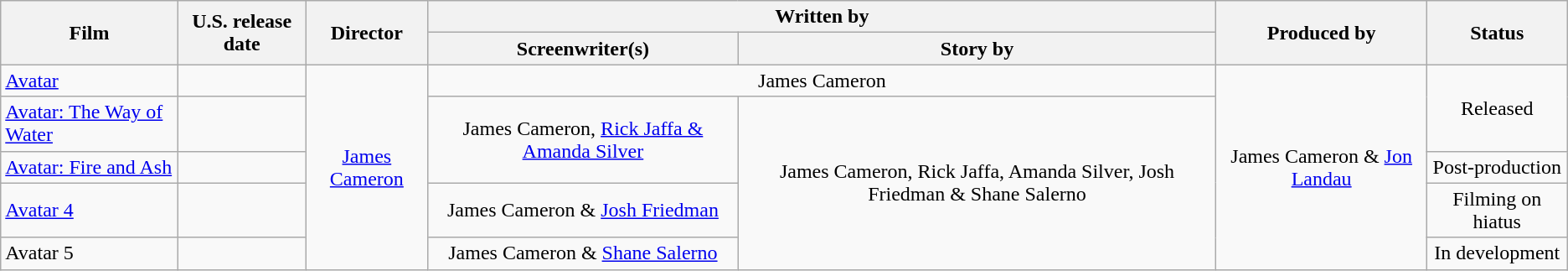<table class="wikitable plainrowheaders" style="text-align:center;">
<tr>
<th rowspan="2">Film</th>
<th rowspan="2">U.S. release date</th>
<th rowspan="2">Director</th>
<th colspan="2">Written by</th>
<th rowspan="2">Produced by</th>
<th rowspan="2">Status</th>
</tr>
<tr>
<th>Screenwriter(s)</th>
<th>Story by</th>
</tr>
<tr>
<td style="text-align:left"><a href='#'>Avatar</a></td>
<td style="text-align:left"></td>
<td rowspan="5"><a href='#'>James Cameron</a></td>
<td colspan="2">James Cameron</td>
<td rowspan="5">James Cameron & <a href='#'>Jon Landau</a></td>
<td rowspan="2">Released</td>
</tr>
<tr>
<td style="text-align:left"><a href='#'>Avatar: The Way of Water</a></td>
<td style="text-align:left"></td>
<td rowspan="2">James Cameron, <a href='#'>Rick Jaffa & Amanda Silver</a></td>
<td rowspan="4">James Cameron, Rick Jaffa, Amanda Silver, Josh Friedman & Shane Salerno</td>
</tr>
<tr>
<td style="text-align:left"><a href='#'>Avatar: Fire and Ash</a></td>
<td style="text-align:left"></td>
<td>Post-production</td>
</tr>
<tr>
<td style="text-align:left"><a href='#'>Avatar 4</a></td>
<td style="text-align:left"></td>
<td>James Cameron & <a href='#'>Josh Friedman</a></td>
<td>Filming on hiatus</td>
</tr>
<tr>
<td style="text-align:left">Avatar 5</td>
<td style="text-align:left"></td>
<td>James Cameron & <a href='#'>Shane Salerno</a></td>
<td>In development</td>
</tr>
</table>
